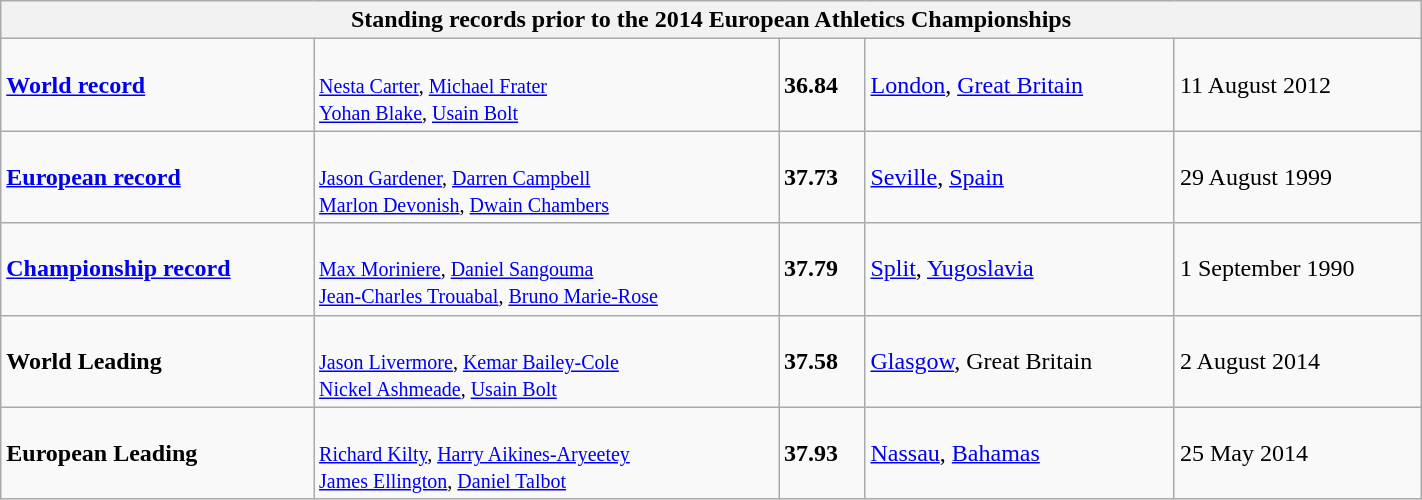<table class="wikitable" width=75%>
<tr>
<th colspan="5">Standing records prior to the 2014 European Athletics Championships</th>
</tr>
<tr>
<td><strong><a href='#'>World record</a></strong></td>
<td><br><small><a href='#'>Nesta Carter</a>, <a href='#'>Michael Frater</a><br><a href='#'>Yohan Blake</a>, <a href='#'>Usain Bolt</a></small></td>
<td><strong>36.84</strong></td>
<td><a href='#'>London</a>, <a href='#'>Great Britain</a></td>
<td>11 August 2012</td>
</tr>
<tr>
<td><strong><a href='#'>European record</a></strong></td>
<td><br><small><a href='#'>Jason Gardener</a>, <a href='#'>Darren Campbell</a><br><a href='#'>Marlon Devonish</a>, <a href='#'>Dwain Chambers</a></small></td>
<td><strong>37.73</strong></td>
<td><a href='#'>Seville</a>, <a href='#'>Spain</a></td>
<td>29 August 1999</td>
</tr>
<tr>
<td><strong><a href='#'>Championship record</a></strong></td>
<td><br><small><a href='#'>Max Moriniere</a>, <a href='#'>Daniel Sangouma</a><br><a href='#'>Jean-Charles Trouabal</a>, <a href='#'>Bruno Marie-Rose</a></small></td>
<td><strong>37.79</strong></td>
<td><a href='#'>Split</a>, <a href='#'>Yugoslavia</a></td>
<td>1 September 1990</td>
</tr>
<tr>
<td><strong>World Leading</strong></td>
<td><br><small><a href='#'>Jason Livermore</a>, <a href='#'>Kemar Bailey-Cole</a><br><a href='#'>Nickel Ashmeade</a>, <a href='#'>Usain Bolt</a></small></td>
<td><strong>37.58</strong></td>
<td><a href='#'>Glasgow</a>, Great Britain</td>
<td>2 August 2014</td>
</tr>
<tr>
<td><strong>European Leading</strong></td>
<td><br><small><a href='#'>Richard Kilty</a>, <a href='#'>Harry Aikines-Aryeetey</a><br><a href='#'>James Ellington</a>, <a href='#'>Daniel Talbot</a></small></td>
<td><strong>37.93</strong></td>
<td><a href='#'>Nassau</a>, <a href='#'>Bahamas</a></td>
<td>25 May 2014</td>
</tr>
</table>
